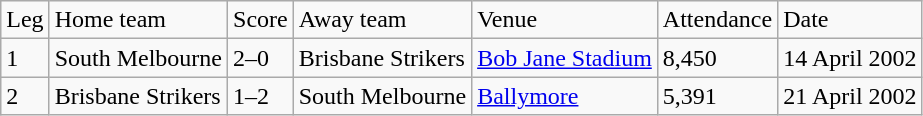<table class="wikitable" style="text-align:left">
<tr>
<td>Leg</td>
<td>Home team</td>
<td>Score</td>
<td>Away team</td>
<td>Venue</td>
<td>Attendance</td>
<td>Date</td>
</tr>
<tr>
<td>1</td>
<td>South Melbourne</td>
<td>2–0</td>
<td>Brisbane Strikers</td>
<td><a href='#'>Bob Jane Stadium</a></td>
<td>8,450</td>
<td>14 April 2002</td>
</tr>
<tr>
<td>2</td>
<td>Brisbane Strikers</td>
<td>1–2</td>
<td>South Melbourne</td>
<td><a href='#'>Ballymore</a></td>
<td>5,391</td>
<td>21 April 2002</td>
</tr>
</table>
